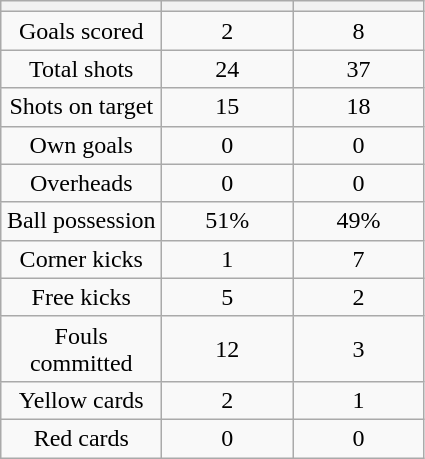<table class="wikitable" style="text-align: center">
<tr>
<th width=100></th>
<th width=80></th>
<th width=80></th>
</tr>
<tr>
<td>Goals scored </td>
<td>2</td>
<td>8</td>
</tr>
<tr>
<td>Total shots</td>
<td>24</td>
<td>37</td>
</tr>
<tr>
<td>Shots on target</td>
<td>15</td>
<td>18</td>
</tr>
<tr>
<td>Own goals</td>
<td>0</td>
<td>0</td>
</tr>
<tr>
<td>Overheads</td>
<td>0</td>
<td>0</td>
</tr>
<tr>
<td>Ball possession</td>
<td>51%</td>
<td>49%</td>
</tr>
<tr>
<td>Corner kicks</td>
<td>1</td>
<td>7</td>
</tr>
<tr>
<td>Free kicks</td>
<td>5</td>
<td>2</td>
</tr>
<tr>
<td>Fouls committed</td>
<td>12</td>
<td>3</td>
</tr>
<tr>
<td>Yellow cards </td>
<td>2</td>
<td>1</td>
</tr>
<tr>
<td>Red cards </td>
<td>0</td>
<td>0</td>
</tr>
</table>
